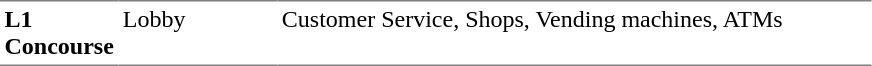<table table border=0 cellspacing=0 cellpadding=3>
<tr>
<td style="border-bottom:solid 1px gray; border-top:solid 1px gray;" valign=top width=50><strong>L1<br>Concourse</strong></td>
<td style="border-bottom:solid 1px gray; border-top:solid 1px gray;" valign=top width=100>Lobby</td>
<td style="border-bottom:solid 1px gray; border-top:solid 1px gray;" valign=top width=390>Customer Service, Shops, Vending machines, ATMs</td>
</tr>
</table>
